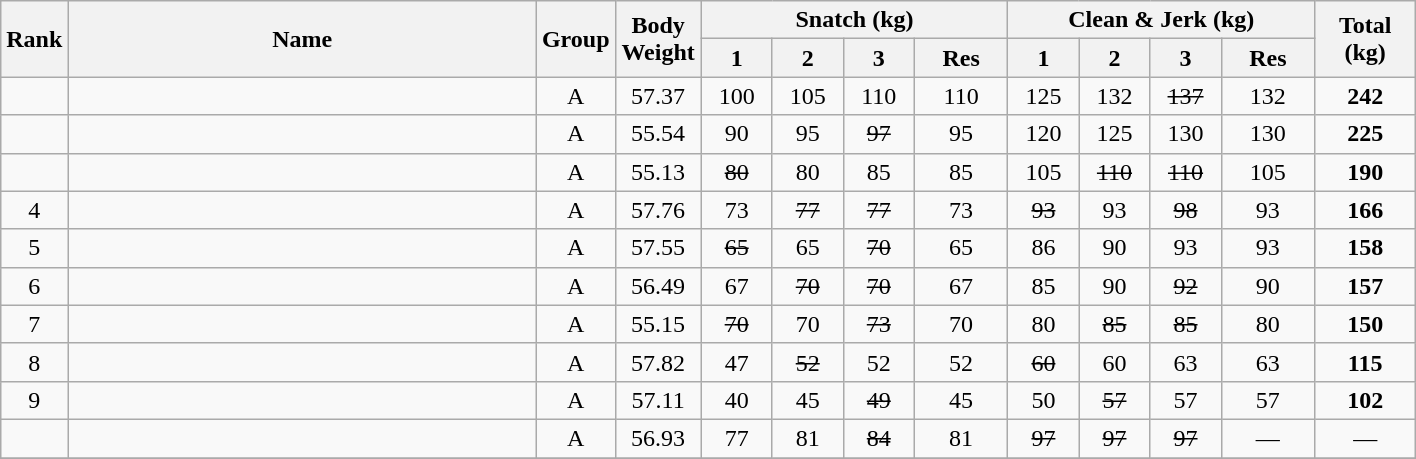<table class = "wikitable" style="text-align:center;">
<tr>
<th rowspan=2>Rank</th>
<th rowspan=2 width=305>Name</th>
<th rowspan=2 width=20>Group</th>
<th rowspan=2 width=50>Body Weight</th>
<th colspan=4>Snatch (kg)</th>
<th colspan=4>Clean & Jerk (kg)</th>
<th rowspan=2 width=60>Total (kg)</th>
</tr>
<tr>
<th width=40>1</th>
<th width=40>2</th>
<th width=40>3</th>
<th width=55>Res</th>
<th width=40>1</th>
<th width=40>2</th>
<th width=40>3</th>
<th width=55>Res</th>
</tr>
<tr>
<td></td>
<td align=left></td>
<td>A</td>
<td>57.37</td>
<td>100</td>
<td>105</td>
<td>110</td>
<td>110</td>
<td>125</td>
<td>132</td>
<td><s>137</s></td>
<td>132</td>
<td><strong>242</strong></td>
</tr>
<tr>
<td></td>
<td align=left></td>
<td>A</td>
<td>55.54</td>
<td>90</td>
<td>95</td>
<td><s>97</s></td>
<td>95</td>
<td>120</td>
<td>125</td>
<td>130</td>
<td>130</td>
<td><strong>225</strong></td>
</tr>
<tr>
<td></td>
<td align=left></td>
<td>A</td>
<td>55.13</td>
<td><s>80</s></td>
<td>80</td>
<td>85</td>
<td>85</td>
<td>105</td>
<td><s>110</s></td>
<td><s>110</s></td>
<td>105</td>
<td><strong>190</strong></td>
</tr>
<tr>
<td>4</td>
<td align=left></td>
<td>A</td>
<td>57.76</td>
<td>73</td>
<td><s>77</s></td>
<td><s>77</s></td>
<td>73</td>
<td><s>93</s></td>
<td>93</td>
<td><s>98</s></td>
<td>93</td>
<td><strong>166</strong></td>
</tr>
<tr>
<td>5</td>
<td align=left></td>
<td>A</td>
<td>57.55</td>
<td><s>65</s></td>
<td>65</td>
<td><s>70</s></td>
<td>65</td>
<td>86</td>
<td>90</td>
<td>93</td>
<td>93</td>
<td><strong>158</strong></td>
</tr>
<tr>
<td>6</td>
<td align=left></td>
<td>A</td>
<td>56.49</td>
<td>67</td>
<td><s>70</s></td>
<td><s>70</s></td>
<td>67</td>
<td>85</td>
<td>90</td>
<td><s>92</s></td>
<td>90</td>
<td><strong>157</strong></td>
</tr>
<tr>
<td>7</td>
<td align=left></td>
<td>A</td>
<td>55.15</td>
<td><s>70</s></td>
<td>70</td>
<td><s>73</s></td>
<td>70</td>
<td>80</td>
<td><s>85</s></td>
<td><s>85</s></td>
<td>80</td>
<td><strong>150</strong></td>
</tr>
<tr>
<td>8</td>
<td align=left></td>
<td>A</td>
<td>57.82</td>
<td>47</td>
<td><s>52</s></td>
<td>52</td>
<td>52</td>
<td><s>60</s></td>
<td>60</td>
<td>63</td>
<td>63</td>
<td><strong>115</strong></td>
</tr>
<tr>
<td>9</td>
<td align=left></td>
<td>A</td>
<td>57.11</td>
<td>40</td>
<td>45</td>
<td><s>49</s></td>
<td>45</td>
<td>50</td>
<td><s>57</s></td>
<td>57</td>
<td>57</td>
<td><strong>102</strong></td>
</tr>
<tr>
<td></td>
<td align=left></td>
<td>A</td>
<td>56.93</td>
<td>77</td>
<td>81</td>
<td><s>84</s></td>
<td>81</td>
<td><s>97</s></td>
<td><s>97</s></td>
<td><s>97</s></td>
<td>—</td>
<td>—</td>
</tr>
<tr>
</tr>
</table>
